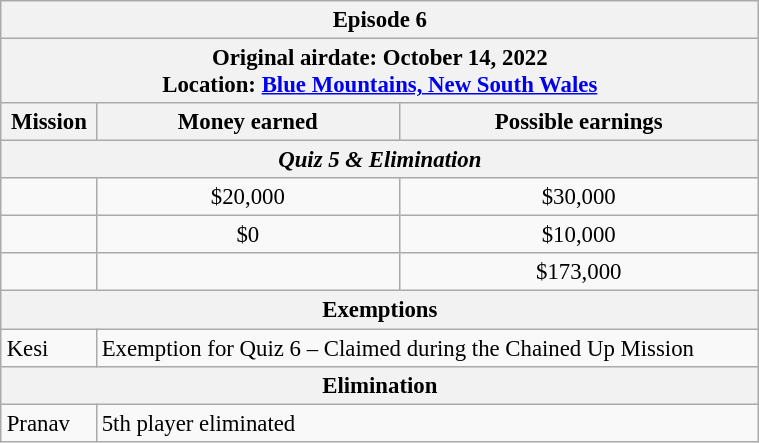<table class="wikitable" style="font-size: 95%; margin: 10px" align="right" width="40%">
<tr>
<th colspan=3>Episode 6</th>
</tr>
<tr>
<th colspan=3>Original airdate: October 14, 2022<br>Location: <a href='#'>Blue Mountains, New South Wales</a></th>
</tr>
<tr>
<th>Mission</th>
<th>Money earned</th>
<th>Possible earnings</th>
</tr>
<tr>
<th colspan=3><em>Quiz 5 & Elimination</em></th>
</tr>
<tr>
<td></td>
<td align="center">$20,000</td>
<td align="center">$30,000</td>
</tr>
<tr>
<td></td>
<td align="center">$0</td>
<td align="center">$10,000</td>
</tr>
<tr>
<td><strong></strong></td>
<td align="center"><strong></strong></td>
<td align="center">$173,000</td>
</tr>
<tr>
<th colspan=3>Exemptions</th>
</tr>
<tr>
<td>Kesi</td>
<td colspan=2>Exemption for Quiz 6 – Claimed during the Chained Up Mission</td>
</tr>
<tr>
<th colspan=3>Elimination</th>
</tr>
<tr>
<td>Pranav</td>
<td colspan=2>5th player eliminated</td>
</tr>
</table>
